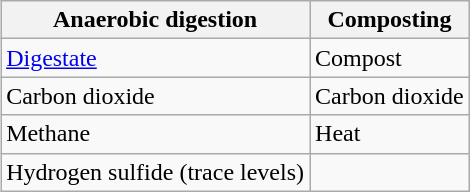<table class="wikitable" style="float: right; margin-left: 10px">
<tr>
<th style="background-color: # cfb;">Anaerobic digestion</th>
<th style="background-color: # cfb;">Composting</th>
</tr>
<tr>
<td><a href='#'>Digestate</a></td>
<td>Compost</td>
</tr>
<tr>
<td>Carbon dioxide</td>
<td>Carbon dioxide</td>
</tr>
<tr>
<td>Methane</td>
<td>Heat</td>
</tr>
<tr>
<td>Hydrogen sulfide (trace levels)</td>
<td></td>
</tr>
</table>
